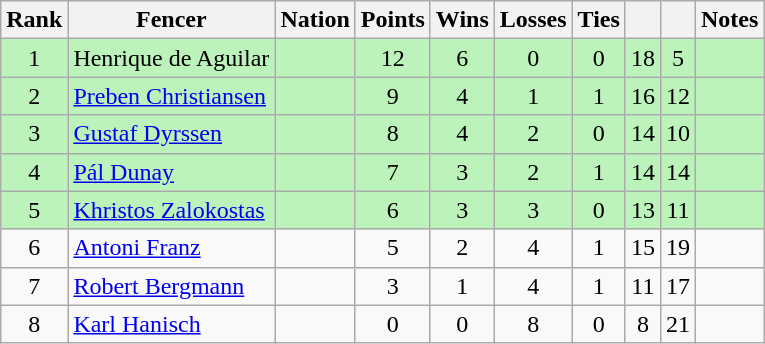<table class="wikitable sortable" style="text-align: center;">
<tr>
<th>Rank</th>
<th>Fencer</th>
<th>Nation</th>
<th>Points</th>
<th>Wins</th>
<th>Losses</th>
<th>Ties</th>
<th></th>
<th></th>
<th>Notes</th>
</tr>
<tr style="background:#bbf3bb;">
<td>1</td>
<td align=left>Henrique de Aguilar</td>
<td align=left></td>
<td>12</td>
<td>6</td>
<td>0</td>
<td>0</td>
<td>18</td>
<td>5</td>
<td></td>
</tr>
<tr style="background:#bbf3bb;">
<td>2</td>
<td align=left><a href='#'>Preben Christiansen</a></td>
<td align=left></td>
<td>9</td>
<td>4</td>
<td>1</td>
<td>1</td>
<td>16</td>
<td>12</td>
<td></td>
</tr>
<tr style="background:#bbf3bb;">
<td>3</td>
<td align=left><a href='#'>Gustaf Dyrssen</a></td>
<td align=left></td>
<td>8</td>
<td>4</td>
<td>2</td>
<td>0</td>
<td>14</td>
<td>10</td>
<td></td>
</tr>
<tr style="background:#bbf3bb;">
<td>4</td>
<td align=left><a href='#'>Pál Dunay</a></td>
<td align=left></td>
<td>7</td>
<td>3</td>
<td>2</td>
<td>1</td>
<td>14</td>
<td>14</td>
<td></td>
</tr>
<tr style="background:#bbf3bb;">
<td>5</td>
<td align=left><a href='#'>Khristos Zalokostas</a></td>
<td align=left></td>
<td>6</td>
<td>3</td>
<td>3</td>
<td>0</td>
<td>13</td>
<td>11</td>
<td></td>
</tr>
<tr>
<td>6</td>
<td align=left><a href='#'>Antoni Franz</a></td>
<td align=left></td>
<td>5</td>
<td>2</td>
<td>4</td>
<td>1</td>
<td>15</td>
<td>19</td>
<td></td>
</tr>
<tr>
<td>7</td>
<td align=left><a href='#'>Robert Bergmann</a></td>
<td align=left></td>
<td>3</td>
<td>1</td>
<td>4</td>
<td>1</td>
<td>11</td>
<td>17</td>
<td></td>
</tr>
<tr>
<td>8</td>
<td align=left><a href='#'>Karl Hanisch</a></td>
<td align=left></td>
<td>0</td>
<td>0</td>
<td>8</td>
<td>0</td>
<td>8</td>
<td>21</td>
<td></td>
</tr>
</table>
